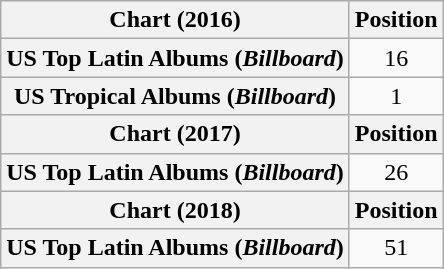<table class="wikitable plainrowheaders" style="text-align:center">
<tr>
<th scope="col">Chart (2016)</th>
<th scope="col">Position</th>
</tr>
<tr>
<th scope="row">US Top Latin Albums (<em>Billboard</em>)</th>
<td>16</td>
</tr>
<tr>
<th scope="row">US Tropical Albums (<em>Billboard</em>)</th>
<td>1</td>
</tr>
<tr>
<th scope="col">Chart (2017)</th>
<th scope="col">Position</th>
</tr>
<tr>
<th scope="row">US Top Latin Albums (<em>Billboard</em>)</th>
<td>26</td>
</tr>
<tr>
<th scope="col">Chart (2018)</th>
<th scope="col">Position</th>
</tr>
<tr>
<th scope="row">US Top Latin Albums (<em>Billboard</em>)</th>
<td>51</td>
</tr>
</table>
